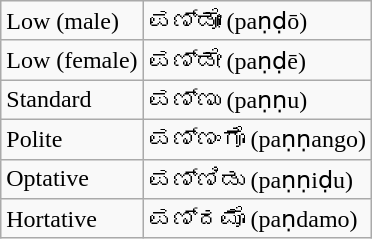<table class="wikitable">
<tr>
<td>Low (male)</td>
<td>ಪಣ್ಡೋ (paṇḍō)</td>
</tr>
<tr>
<td>Low (female)</td>
<td>ಪಣ್ಡೇ (paṇḍē)</td>
</tr>
<tr>
<td>Standard</td>
<td>ಪಣ್ಣು (paṇṇu)</td>
</tr>
<tr>
<td>Polite</td>
<td>ಪಣ್ಣಂಗೊ (paṇṇango)</td>
</tr>
<tr>
<td>Optative</td>
<td>ಪಣ್ಣಿಡು (paṇṇiḍu)</td>
</tr>
<tr>
<td>Hortative</td>
<td>ಪಣ್ದಮೊ (paṇdamo)</td>
</tr>
</table>
